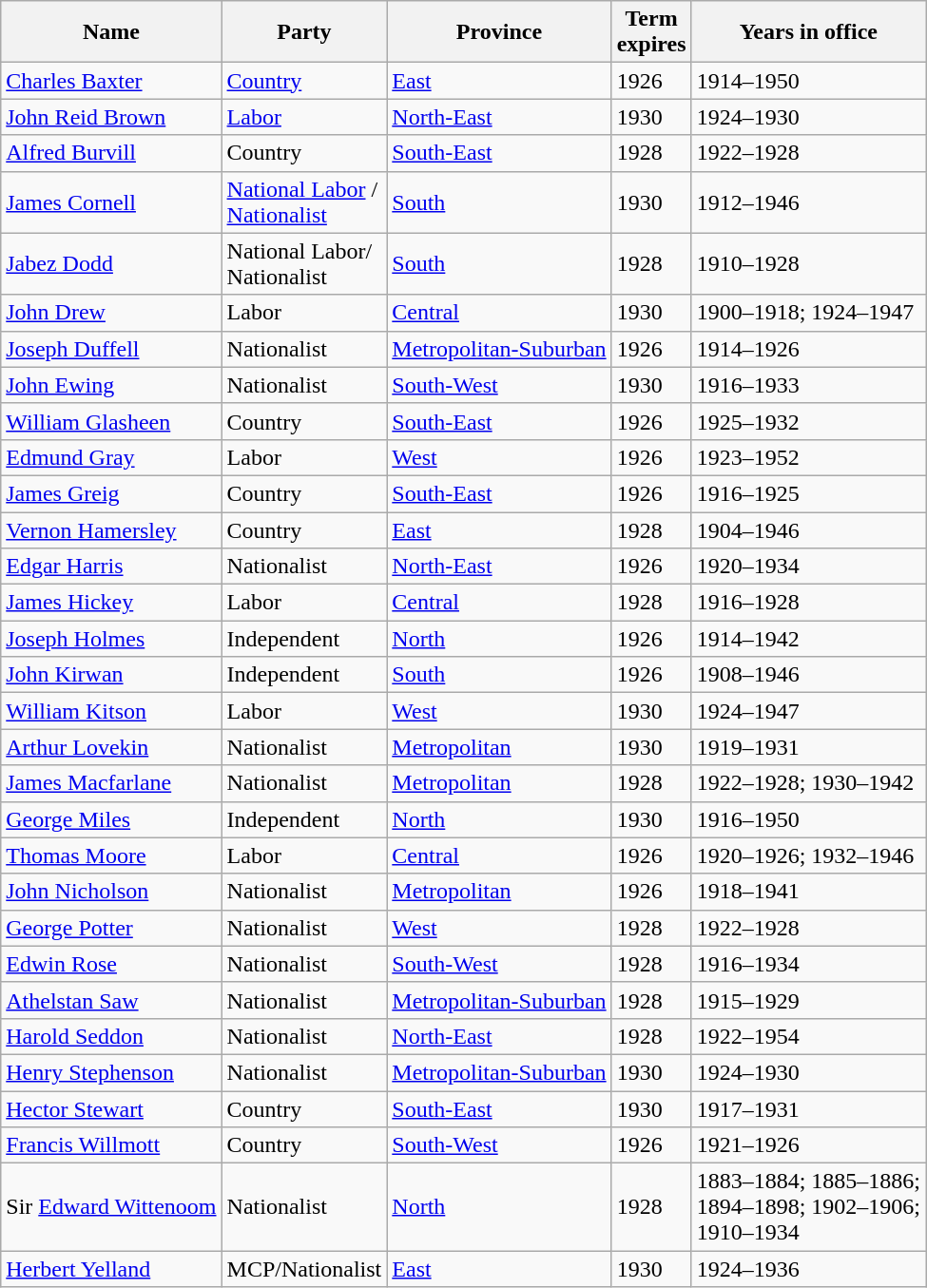<table class="wikitable sortable">
<tr>
<th><strong>Name</strong></th>
<th><strong>Party</strong></th>
<th><strong>Province</strong></th>
<th><strong>Term<br>expires</strong></th>
<th><strong>Years in office</strong></th>
</tr>
<tr>
<td><a href='#'>Charles Baxter</a></td>
<td><a href='#'>Country</a></td>
<td><a href='#'>East</a></td>
<td>1926</td>
<td>1914–1950</td>
</tr>
<tr>
<td><a href='#'>John Reid Brown</a></td>
<td><a href='#'>Labor</a></td>
<td><a href='#'>North-East</a></td>
<td>1930</td>
<td>1924–1930</td>
</tr>
<tr>
<td><a href='#'>Alfred Burvill</a></td>
<td>Country</td>
<td><a href='#'>South-East</a></td>
<td>1928</td>
<td>1922–1928</td>
</tr>
<tr>
<td><a href='#'>James Cornell</a></td>
<td><a href='#'>National Labor</a> /<br><a href='#'>Nationalist</a></td>
<td><a href='#'>South</a></td>
<td>1930</td>
<td>1912–1946</td>
</tr>
<tr>
<td><a href='#'>Jabez Dodd</a></td>
<td>National Labor/<br>Nationalist</td>
<td><a href='#'>South</a></td>
<td>1928</td>
<td>1910–1928</td>
</tr>
<tr>
<td><a href='#'>John Drew</a></td>
<td>Labor</td>
<td><a href='#'>Central</a></td>
<td>1930</td>
<td>1900–1918; 1924–1947</td>
</tr>
<tr>
<td><a href='#'>Joseph Duffell</a></td>
<td>Nationalist</td>
<td><a href='#'>Metropolitan-Suburban</a></td>
<td>1926</td>
<td>1914–1926</td>
</tr>
<tr>
<td><a href='#'>John Ewing</a></td>
<td>Nationalist</td>
<td><a href='#'>South-West</a></td>
<td>1930</td>
<td>1916–1933</td>
</tr>
<tr>
<td><a href='#'>William Glasheen</a></td>
<td>Country</td>
<td><a href='#'>South-East</a></td>
<td>1926</td>
<td>1925–1932</td>
</tr>
<tr>
<td><a href='#'>Edmund Gray</a></td>
<td>Labor</td>
<td><a href='#'>West</a></td>
<td>1926</td>
<td>1923–1952</td>
</tr>
<tr>
<td><a href='#'>James Greig</a></td>
<td>Country</td>
<td><a href='#'>South-East</a></td>
<td>1926</td>
<td>1916–1925</td>
</tr>
<tr>
<td><a href='#'>Vernon Hamersley</a></td>
<td>Country</td>
<td><a href='#'>East</a></td>
<td>1928</td>
<td>1904–1946</td>
</tr>
<tr>
<td><a href='#'>Edgar Harris</a></td>
<td>Nationalist</td>
<td><a href='#'>North-East</a></td>
<td>1926</td>
<td>1920–1934</td>
</tr>
<tr>
<td><a href='#'>James Hickey</a></td>
<td>Labor</td>
<td><a href='#'>Central</a></td>
<td>1928</td>
<td>1916–1928</td>
</tr>
<tr>
<td><a href='#'>Joseph Holmes</a></td>
<td>Independent</td>
<td><a href='#'>North</a></td>
<td>1926</td>
<td>1914–1942</td>
</tr>
<tr>
<td><a href='#'>John Kirwan</a></td>
<td>Independent</td>
<td><a href='#'>South</a></td>
<td>1926</td>
<td>1908–1946</td>
</tr>
<tr>
<td><a href='#'>William Kitson</a></td>
<td>Labor</td>
<td><a href='#'>West</a></td>
<td>1930</td>
<td>1924–1947</td>
</tr>
<tr>
<td><a href='#'>Arthur Lovekin</a></td>
<td>Nationalist</td>
<td><a href='#'>Metropolitan</a></td>
<td>1930</td>
<td>1919–1931</td>
</tr>
<tr>
<td><a href='#'>James Macfarlane</a></td>
<td>Nationalist</td>
<td><a href='#'>Metropolitan</a></td>
<td>1928</td>
<td>1922–1928; 1930–1942</td>
</tr>
<tr>
<td><a href='#'>George Miles</a></td>
<td>Independent</td>
<td><a href='#'>North</a></td>
<td>1930</td>
<td>1916–1950</td>
</tr>
<tr>
<td><a href='#'>Thomas Moore</a></td>
<td>Labor</td>
<td><a href='#'>Central</a></td>
<td>1926</td>
<td>1920–1926; 1932–1946</td>
</tr>
<tr>
<td><a href='#'>John Nicholson</a></td>
<td>Nationalist</td>
<td><a href='#'>Metropolitan</a></td>
<td>1926</td>
<td>1918–1941</td>
</tr>
<tr>
<td><a href='#'>George Potter</a></td>
<td>Nationalist</td>
<td><a href='#'>West</a></td>
<td>1928</td>
<td>1922–1928</td>
</tr>
<tr>
<td><a href='#'>Edwin Rose</a></td>
<td>Nationalist</td>
<td><a href='#'>South-West</a></td>
<td>1928</td>
<td>1916–1934</td>
</tr>
<tr>
<td><a href='#'>Athelstan Saw</a></td>
<td>Nationalist</td>
<td><a href='#'>Metropolitan-Suburban</a></td>
<td>1928</td>
<td>1915–1929</td>
</tr>
<tr>
<td><a href='#'>Harold Seddon</a></td>
<td>Nationalist</td>
<td><a href='#'>North-East</a></td>
<td>1928</td>
<td>1922–1954</td>
</tr>
<tr>
<td><a href='#'>Henry Stephenson</a></td>
<td>Nationalist</td>
<td><a href='#'>Metropolitan-Suburban</a></td>
<td>1930</td>
<td>1924–1930</td>
</tr>
<tr>
<td><a href='#'>Hector Stewart</a></td>
<td>Country</td>
<td><a href='#'>South-East</a></td>
<td>1930</td>
<td>1917–1931</td>
</tr>
<tr>
<td><a href='#'>Francis Willmott</a></td>
<td>Country</td>
<td><a href='#'>South-West</a></td>
<td>1926</td>
<td>1921–1926</td>
</tr>
<tr>
<td>Sir <a href='#'>Edward Wittenoom</a></td>
<td>Nationalist</td>
<td><a href='#'>North</a></td>
<td>1928</td>
<td>1883–1884; 1885–1886;<br>1894–1898; 1902–1906;<br>1910–1934</td>
</tr>
<tr>
<td><a href='#'>Herbert Yelland</a></td>
<td>MCP/Nationalist</td>
<td><a href='#'>East</a></td>
<td>1930</td>
<td>1924–1936</td>
</tr>
</table>
